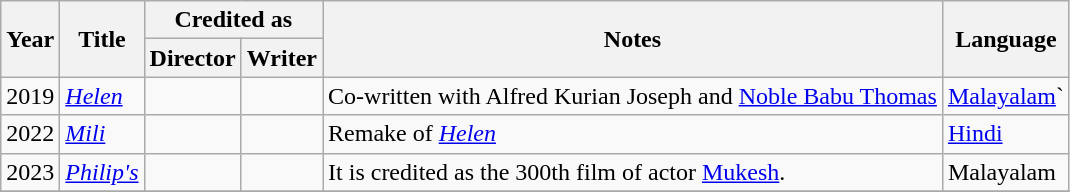<table class="wikitable sortable">
<tr>
<th rowspan="2">Year</th>
<th rowspan="2">Title</th>
<th colspan="2">Credited as</th>
<th rowspan="2" class="unsortable">Notes</th>
<th rowspan="2">Language</th>
</tr>
<tr>
<th>Director</th>
<th>Writer</th>
</tr>
<tr>
<td>2019</td>
<td><em><a href='#'>Helen</a></em></td>
<td></td>
<td></td>
<td>Co-written with Alfred Kurian Joseph and <a href='#'>Noble Babu Thomas</a></td>
<td><a href='#'>Malayalam</a>`</td>
</tr>
<tr>
<td>2022</td>
<td><em><a href='#'>Mili</a></em></td>
<td></td>
<td></td>
<td>Remake of <em><a href='#'>Helen</a></em></td>
<td><a href='#'>Hindi</a></td>
</tr>
<tr>
<td>2023</td>
<td><em><a href='#'> Philip's</a></em></td>
<td></td>
<td></td>
<td>It is credited as the 300th film of actor <a href='#'>Mukesh</a>.</td>
<td>Malayalam</td>
</tr>
<tr>
</tr>
</table>
